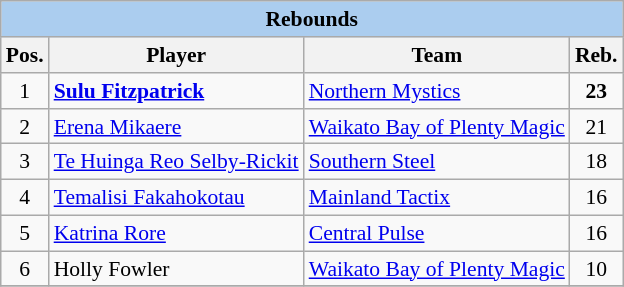<table class="wikitable"  style="float:left; font-size:90%;">
<tr>
<th colspan=4 style=background:#ABCDEF>Rebounds</th>
</tr>
<tr>
<th>Pos.</th>
<th>Player</th>
<th>Team</th>
<th>Reb.</th>
</tr>
<tr>
<td align=center>1</td>
<td><strong><a href='#'>Sulu Fitzpatrick</a></strong></td>
<td><a href='#'>Northern Mystics</a></td>
<td align=center><strong>23</strong></td>
</tr>
<tr>
<td align=center>2</td>
<td><a href='#'>Erena Mikaere</a></td>
<td><a href='#'>Waikato Bay of Plenty Magic</a></td>
<td align=center>21</td>
</tr>
<tr>
<td align=center>3</td>
<td><a href='#'>Te Huinga Reo Selby-Rickit</a></td>
<td><a href='#'>Southern Steel</a></td>
<td align=center>18</td>
</tr>
<tr>
<td align=center>4</td>
<td><a href='#'>Temalisi Fakahokotau</a></td>
<td><a href='#'>Mainland Tactix</a></td>
<td align=center>16</td>
</tr>
<tr>
<td align=center>5</td>
<td><a href='#'>Katrina Rore</a></td>
<td><a href='#'>Central Pulse</a></td>
<td align=center>16</td>
</tr>
<tr>
<td align=center>6</td>
<td>Holly Fowler</td>
<td><a href='#'>Waikato Bay of Plenty Magic</a></td>
<td align=center>10</td>
</tr>
<tr>
</tr>
</table>
